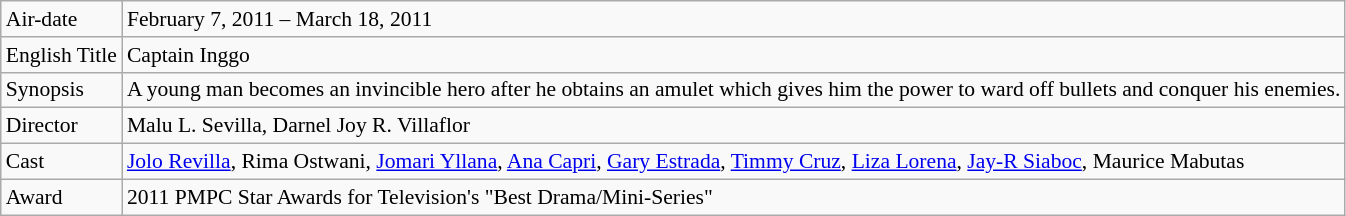<table class="wikitable" style="font-size:90%;">
<tr>
<td>Air-date</td>
<td>February 7, 2011 – March 18, 2011</td>
</tr>
<tr>
<td>English Title</td>
<td>Captain Inggo</td>
</tr>
<tr>
<td>Synopsis</td>
<td>A young man becomes an invincible hero after he obtains an amulet which gives him the power to ward off bullets and conquer his enemies.</td>
</tr>
<tr>
<td>Director</td>
<td>Malu L. Sevilla, Darnel Joy R. Villaflor</td>
</tr>
<tr>
<td>Cast</td>
<td><a href='#'>Jolo Revilla</a>, Rima Ostwani, <a href='#'>Jomari Yllana</a>, <a href='#'>Ana Capri</a>, <a href='#'>Gary Estrada</a>, <a href='#'>Timmy Cruz</a>, <a href='#'>Liza Lorena</a>, <a href='#'>Jay-R Siaboc</a>, Maurice Mabutas</td>
</tr>
<tr>
<td>Award</td>
<td>2011 PMPC Star Awards for Television's "Best Drama/Mini-Series"</td>
</tr>
</table>
